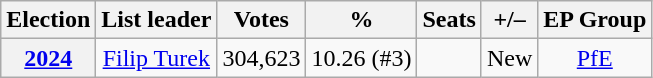<table class="wikitable" style=text-align:center;">
<tr>
<th>Election</th>
<th>List leader</th>
<th>Votes</th>
<th>%</th>
<th>Seats</th>
<th>+/–</th>
<th>EP Group</th>
</tr>
<tr>
<th><a href='#'>2024</a></th>
<td><a href='#'>Filip Turek</a></td>
<td>304,623</td>
<td>10.26 (#3)</td>
<td></td>
<td>New</td>
<td><a href='#'>PfE</a></td>
</tr>
</table>
